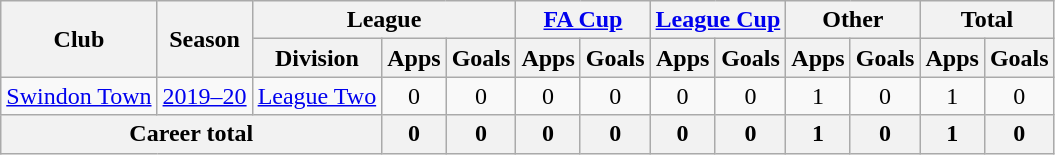<table class="wikitable" style="text-align: center">
<tr>
<th rowspan="2">Club</th>
<th rowspan="2">Season</th>
<th colspan="3">League</th>
<th colspan="2"><a href='#'>FA Cup</a></th>
<th colspan="2"><a href='#'>League Cup</a></th>
<th colspan="2">Other</th>
<th colspan="2">Total</th>
</tr>
<tr>
<th>Division</th>
<th>Apps</th>
<th>Goals</th>
<th>Apps</th>
<th>Goals</th>
<th>Apps</th>
<th>Goals</th>
<th>Apps</th>
<th>Goals</th>
<th>Apps</th>
<th>Goals</th>
</tr>
<tr>
<td><a href='#'>Swindon Town</a></td>
<td><a href='#'>2019–20</a></td>
<td><a href='#'>League Two</a></td>
<td>0</td>
<td>0</td>
<td>0</td>
<td>0</td>
<td>0</td>
<td>0</td>
<td>1</td>
<td>0</td>
<td>1</td>
<td>0</td>
</tr>
<tr>
<th colspan="3">Career total</th>
<th>0</th>
<th>0</th>
<th>0</th>
<th>0</th>
<th>0</th>
<th>0</th>
<th>1</th>
<th>0</th>
<th>1</th>
<th>0</th>
</tr>
</table>
